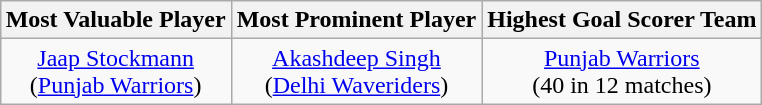<table class=wikitable style="margin:auto; text-align:center">
<tr>
<th>Most Valuable Player</th>
<th>Most Prominent Player</th>
<th>Highest Goal Scorer Team</th>
</tr>
<tr>
<td><a href='#'>Jaap Stockmann</a><br>(<a href='#'>Punjab Warriors</a>)</td>
<td><a href='#'>Akashdeep Singh</a><br>(<a href='#'>Delhi Waveriders</a>)</td>
<td><a href='#'>Punjab Warriors</a><br>(40 in 12 matches)</td>
</tr>
</table>
